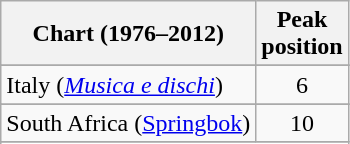<table class="wikitable sortable">
<tr>
<th>Chart (1976–2012)</th>
<th>Peak<br>position</th>
</tr>
<tr>
</tr>
<tr>
</tr>
<tr>
</tr>
<tr>
</tr>
<tr>
</tr>
<tr>
<td>Italy (<em><a href='#'>Musica e dischi</a></em>)</td>
<td style="text-align:center;">6</td>
</tr>
<tr>
</tr>
<tr>
</tr>
<tr>
<td>South Africa (<a href='#'>Springbok</a>)</td>
<td align="center">10</td>
</tr>
<tr>
</tr>
<tr>
</tr>
<tr>
</tr>
<tr>
</tr>
<tr>
</tr>
</table>
